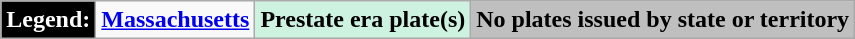<table class="wikitable">
<tr>
<td style="background: black; color: white;"><strong>Legend:</strong></td>
<td><strong><a href='#'>Massachusetts</a></strong></td>
<td style="background:#CEF2E0";><strong>Prestate era plate(s)</strong></td>
<td style="background:#BFBFBF";><strong>No plates issued by state or territory</strong></td>
</tr>
</table>
